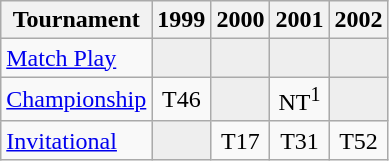<table class="wikitable" style="text-align:center;">
<tr>
<th>Tournament</th>
<th>1999</th>
<th>2000</th>
<th>2001</th>
<th>2002</th>
</tr>
<tr>
<td align="left"><a href='#'>Match Play</a></td>
<td style="background:#eeeeee;"></td>
<td style="background:#eeeeee;"></td>
<td style="background:#eeeeee;"></td>
<td style="background:#eeeeee;"></td>
</tr>
<tr>
<td align="left"><a href='#'>Championship</a></td>
<td>T46</td>
<td style="background:#eeeeee;"></td>
<td>NT<sup>1</sup></td>
<td style="background:#eeeeee;"></td>
</tr>
<tr>
<td align="left"><a href='#'>Invitational</a></td>
<td style="background:#eeeeee;"></td>
<td>T17</td>
<td>T31</td>
<td>T52</td>
</tr>
</table>
